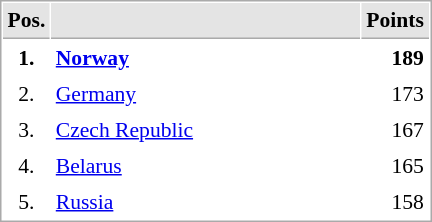<table cellspacing="1" cellpadding="3" style="border:1px solid #AAAAAA;font-size:90%">
<tr bgcolor="#E4E4E4">
<th style="border-bottom:1px solid #AAAAAA" width=10>Pos.</th>
<th style="border-bottom:1px solid #AAAAAA" width=200></th>
<th style="border-bottom:1px solid #AAAAAA" width=20>Points</th>
</tr>
<tr>
<td align="center"><strong>1.</strong></td>
<td> <strong><a href='#'>Norway</a></strong></td>
<td align="right"><strong>189</strong></td>
</tr>
<tr>
<td align="center">2.</td>
<td> <a href='#'>Germany</a></td>
<td align="right">173</td>
</tr>
<tr>
<td align="center">3.</td>
<td> <a href='#'>Czech Republic</a></td>
<td align="right">167</td>
</tr>
<tr>
<td align="center">4.</td>
<td> <a href='#'>Belarus</a></td>
<td align="right">165</td>
</tr>
<tr>
<td align="center">5.</td>
<td> <a href='#'>Russia</a></td>
<td align="right">158</td>
</tr>
</table>
